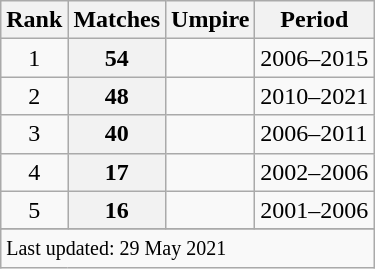<table class="wikitable plainrowheaders sortable">
<tr>
<th scope=col>Rank</th>
<th scope=col>Matches</th>
<th scope=col>Umpire</th>
<th scope=col>Period</th>
</tr>
<tr>
<td align=center>1</td>
<th scope=row style=text-align:center;>54</th>
<td></td>
<td>2006–2015</td>
</tr>
<tr>
<td align=center>2</td>
<th scope=row style=text-align:center;>48</th>
<td></td>
<td>2010–2021</td>
</tr>
<tr>
<td align=center>3</td>
<th scope=row style=text-align:center;>40</th>
<td></td>
<td>2006–2011</td>
</tr>
<tr>
<td align=center>4</td>
<th scope=row style=text-align:center;>17</th>
<td></td>
<td>2002–2006</td>
</tr>
<tr>
<td align=center>5</td>
<th scope=row style=text-align:center;>16</th>
<td></td>
<td>2001–2006</td>
</tr>
<tr>
</tr>
<tr class=sortbottom>
<td colspan=4><small>Last updated: 29 May 2021</small></td>
</tr>
</table>
